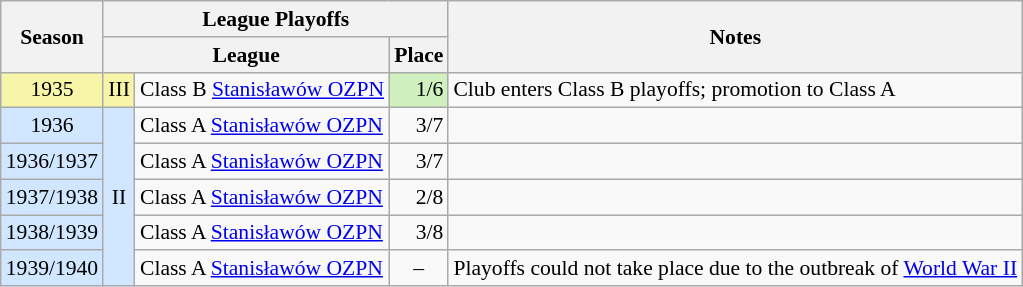<table class="wikitable" style="text-align:center;font-size:90%">
<tr>
<th rowspan=2>Season</th>
<th colspan=3>League Playoffs</th>
<th rowspan=2>Notes</th>
</tr>
<tr>
<th colspan=2>League</th>
<th>Place</th>
</tr>
<tr>
<td bgcolor=#f7f6a8>1935</td>
<td bgcolor=#f7f6a8 rowspan=1>III</td>
<td style="text-align:left">Class B <a href='#'>Stanisławów OZPN</a></td>
<td style="text-align:right;background-color:#D0F0C0"> 1<span>/6</span></td>
<td style="text-align:left">Club enters Class B playoffs; promotion to Class A</td>
</tr>
<tr>
<td bgcolor=#D0E7FF>1936</td>
<td bgcolor=#D0E7FF rowspan=5>II</td>
<td style="text-align:left">Class A <a href='#'>Stanisławów OZPN</a></td>
<td style="text-align:right">3<span>/7</span></td>
<td></td>
</tr>
<tr>
<td bgcolor=#D0E7FF>1936/1937</td>
<td style="text-align:left">Class A <a href='#'>Stanisławów OZPN</a></td>
<td style="text-align:right">3<span>/7</span></td>
<td></td>
</tr>
<tr>
<td bgcolor=#D0E7FF>1937/1938</td>
<td style="text-align:left">Class A <a href='#'>Stanisławów OZPN</a></td>
<td style="text-align:right">2<span>/8</span></td>
<td style="text-align:left"></td>
</tr>
<tr>
<td bgcolor=#D0E7FF>1938/1939</td>
<td style="text-align:left">Class A <a href='#'>Stanisławów OZPN</a></td>
<td style="text-align:right">3<span>/8</span></td>
<td style="text-align:left"></td>
</tr>
<tr>
<td bgcolor=#D0E7FF>1939/1940</td>
<td style="text-align:left">Class A <a href='#'>Stanisławów OZPN</a></td>
<td style="text-align:centre">–</td>
<td style="text-align:left">Playoffs could not take place due to the outbreak of <a href='#'>World War II</a></td>
</tr>
</table>
